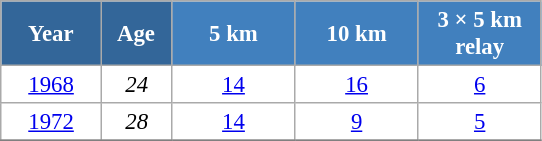<table class="wikitable" style="font-size:95%; text-align:center; border:grey solid 1px; border-collapse:collapse; background:#ffffff;">
<tr>
<th style="background-color:#369; color:white; width:60px;"> Year </th>
<th style="background-color:#369; color:white; width:40px;"> Age </th>
<th style="background-color:#4180be; color:white; width:75px;"> 5 km </th>
<th style="background-color:#4180be; color:white; width:75px;"> 10 km </th>
<th style="background-color:#4180be; color:white; width:75px;"> 3 × 5 km <br> relay </th>
</tr>
<tr>
<td><a href='#'>1968</a></td>
<td><em>24</em></td>
<td><a href='#'>14</a></td>
<td><a href='#'>16</a></td>
<td><a href='#'>6</a></td>
</tr>
<tr>
<td><a href='#'>1972</a></td>
<td><em>28</em></td>
<td><a href='#'>14</a></td>
<td><a href='#'>9</a></td>
<td><a href='#'>5</a></td>
</tr>
<tr>
</tr>
</table>
